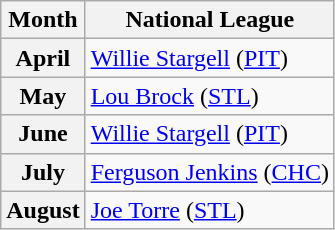<table class="wikitable">
<tr>
<th>Month</th>
<th>National League</th>
</tr>
<tr>
<th>April</th>
<td><a href='#'>Willie Stargell</a> (<a href='#'>PIT</a>)</td>
</tr>
<tr>
<th>May</th>
<td><a href='#'>Lou Brock</a> (<a href='#'>STL</a>)</td>
</tr>
<tr>
<th>June</th>
<td><a href='#'>Willie Stargell</a> (<a href='#'>PIT</a>)</td>
</tr>
<tr>
<th>July</th>
<td><a href='#'>Ferguson Jenkins</a> (<a href='#'>CHC</a>)</td>
</tr>
<tr>
<th>August</th>
<td><a href='#'>Joe Torre</a> (<a href='#'>STL</a>)</td>
</tr>
</table>
